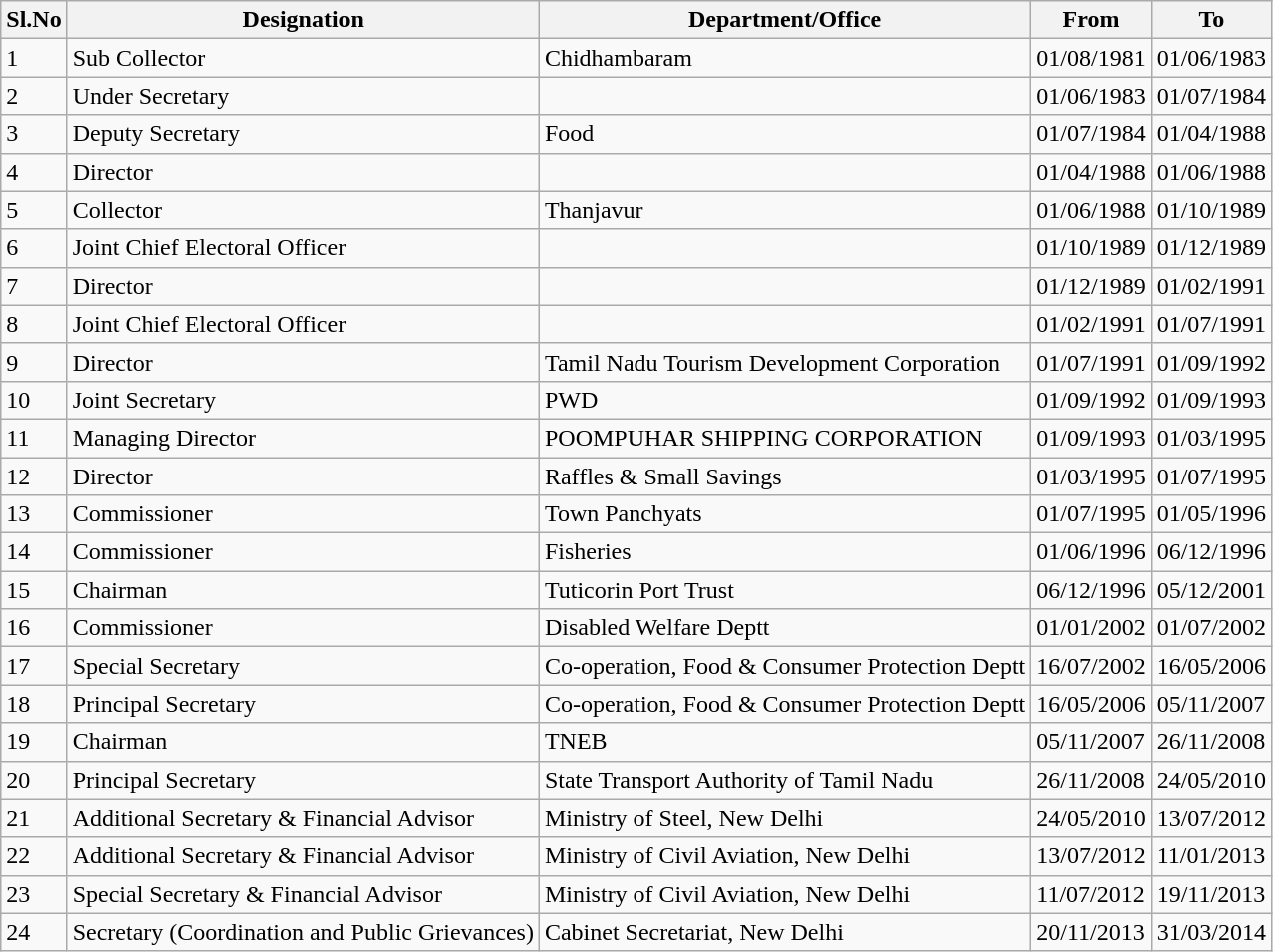<table class="wikitable">
<tr>
<th>Sl.No</th>
<th>Designation</th>
<th>Department/Office</th>
<th>From</th>
<th>To</th>
</tr>
<tr>
<td>1</td>
<td>Sub Collector</td>
<td>Chidhambaram</td>
<td>01/08/1981</td>
<td>01/06/1983</td>
</tr>
<tr>
<td>2</td>
<td>Under Secretary</td>
<td></td>
<td>01/06/1983</td>
<td>01/07/1984</td>
</tr>
<tr>
<td>3</td>
<td>Deputy Secretary</td>
<td>Food</td>
<td>01/07/1984</td>
<td>01/04/1988</td>
</tr>
<tr>
<td>4</td>
<td>Director</td>
<td></td>
<td>01/04/1988</td>
<td>01/06/1988</td>
</tr>
<tr>
<td>5</td>
<td>Collector</td>
<td>Thanjavur</td>
<td>01/06/1988</td>
<td>01/10/1989</td>
</tr>
<tr>
<td>6</td>
<td>Joint Chief Electoral Officer</td>
<td></td>
<td>01/10/1989</td>
<td>01/12/1989</td>
</tr>
<tr>
<td>7</td>
<td>Director</td>
<td></td>
<td>01/12/1989</td>
<td>01/02/1991</td>
</tr>
<tr>
<td>8</td>
<td>Joint Chief Electoral Officer</td>
<td></td>
<td>01/02/1991</td>
<td>01/07/1991</td>
</tr>
<tr>
<td>9</td>
<td>Director</td>
<td>Tamil Nadu Tourism Development Corporation</td>
<td>01/07/1991</td>
<td>01/09/1992</td>
</tr>
<tr>
<td>10</td>
<td>Joint Secretary</td>
<td>PWD</td>
<td>01/09/1992</td>
<td>01/09/1993</td>
</tr>
<tr>
<td>11</td>
<td>Managing Director</td>
<td>POOMPUHAR SHIPPING CORPORATION</td>
<td>01/09/1993</td>
<td>01/03/1995</td>
</tr>
<tr>
<td>12</td>
<td>Director</td>
<td>Raffles & Small Savings</td>
<td>01/03/1995</td>
<td>01/07/1995</td>
</tr>
<tr>
<td>13</td>
<td>Commissioner</td>
<td>Town Panchyats</td>
<td>01/07/1995</td>
<td>01/05/1996</td>
</tr>
<tr>
<td>14</td>
<td>Commissioner</td>
<td>Fisheries</td>
<td>01/06/1996</td>
<td>06/12/1996</td>
</tr>
<tr>
<td>15</td>
<td>Chairman</td>
<td>Tuticorin Port Trust</td>
<td>06/12/1996</td>
<td>05/12/2001</td>
</tr>
<tr>
<td>16</td>
<td>Commissioner</td>
<td>Disabled Welfare Deptt</td>
<td>01/01/2002</td>
<td>01/07/2002</td>
</tr>
<tr>
<td>17</td>
<td>Special Secretary</td>
<td>Co-operation, Food & Consumer Protection Deptt</td>
<td>16/07/2002</td>
<td>16/05/2006</td>
</tr>
<tr>
<td>18</td>
<td>Principal Secretary</td>
<td>Co-operation, Food & Consumer Protection Deptt</td>
<td>16/05/2006</td>
<td>05/11/2007</td>
</tr>
<tr>
<td>19</td>
<td>Chairman</td>
<td>TNEB</td>
<td>05/11/2007</td>
<td>26/11/2008</td>
</tr>
<tr>
<td>20</td>
<td>Principal Secretary</td>
<td>State Transport Authority of Tamil Nadu</td>
<td>26/11/2008</td>
<td>24/05/2010</td>
</tr>
<tr>
<td>21</td>
<td>Additional Secretary & Financial Advisor</td>
<td>Ministry of Steel, New Delhi</td>
<td>24/05/2010</td>
<td>13/07/2012</td>
</tr>
<tr>
<td>22</td>
<td>Additional Secretary & Financial Advisor</td>
<td>Ministry of Civil Aviation, New Delhi</td>
<td>13/07/2012</td>
<td>11/01/2013</td>
</tr>
<tr>
<td>23</td>
<td>Special Secretary & Financial Advisor</td>
<td>Ministry of Civil Aviation, New Delhi</td>
<td>11/07/2012</td>
<td>19/11/2013</td>
</tr>
<tr>
<td>24</td>
<td>Secretary  (Coordination and Public Grievances)</td>
<td>Cabinet Secretariat, New Delhi</td>
<td>20/11/2013</td>
<td>31/03/2014</td>
</tr>
</table>
